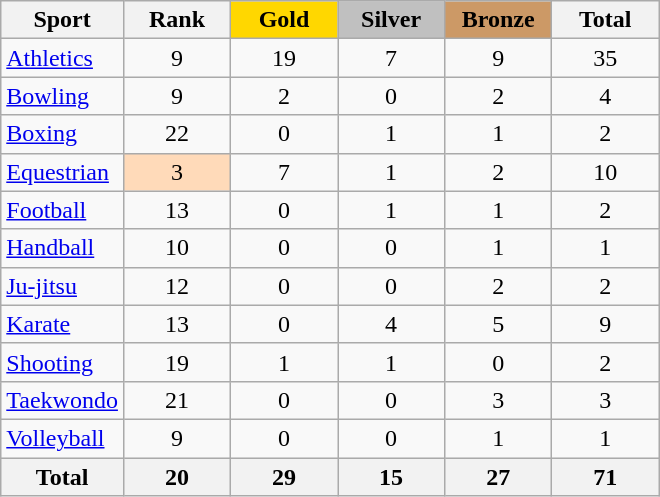<table class="wikitable sortable" style="margin-top:0em; text-align:center; font-size:100%;">
<tr>
<th>Sport</th>
<th style="width:4em;">Rank</th>
<th style="background:gold; width:4em;"><strong>Gold</strong></th>
<th style="background:silver; width:4em;"><strong>Silver</strong></th>
<th style="background:#cc9966; width:4em;"><strong>Bronze</strong></th>
<th style="width:4em;">Total</th>
</tr>
<tr>
<td align=left> <a href='#'>Athletics</a></td>
<td>9</td>
<td>19</td>
<td>7</td>
<td>9</td>
<td>35</td>
</tr>
<tr>
<td align=left> <a href='#'>Bowling</a></td>
<td>9</td>
<td>2</td>
<td>0</td>
<td>2</td>
<td>4</td>
</tr>
<tr>
<td align=left> <a href='#'>Boxing</a></td>
<td>22</td>
<td>0</td>
<td>1</td>
<td>1</td>
<td>2</td>
</tr>
<tr>
<td align=left> <a href='#'>Equestrian</a></td>
<td bgcolor=ffdab9>3</td>
<td>7</td>
<td>1</td>
<td>2</td>
<td>10</td>
</tr>
<tr>
<td align=left> <a href='#'>Football</a></td>
<td>13</td>
<td>0</td>
<td>1</td>
<td>1</td>
<td>2</td>
</tr>
<tr>
<td align=left> <a href='#'>Handball</a></td>
<td>10</td>
<td>0</td>
<td>0</td>
<td>1</td>
<td>1</td>
</tr>
<tr>
<td align=left><a href='#'>Ju-jitsu</a></td>
<td>12</td>
<td>0</td>
<td>0</td>
<td>2</td>
<td>2</td>
</tr>
<tr>
<td align=left> <a href='#'>Karate</a></td>
<td>13</td>
<td>0</td>
<td>4</td>
<td>5</td>
<td>9</td>
</tr>
<tr>
<td align=left> <a href='#'>Shooting</a></td>
<td>19</td>
<td>1</td>
<td>1</td>
<td>0</td>
<td>2</td>
</tr>
<tr>
<td align=left> <a href='#'>Taekwondo</a></td>
<td>21</td>
<td>0</td>
<td>0</td>
<td>3</td>
<td>3</td>
</tr>
<tr>
<td align=left> <a href='#'>Volleyball</a></td>
<td>9</td>
<td>0</td>
<td>0</td>
<td>1</td>
<td>1</td>
</tr>
<tr>
<th>Total</th>
<th>20</th>
<th>29</th>
<th>15</th>
<th>27</th>
<th>71</th>
</tr>
</table>
